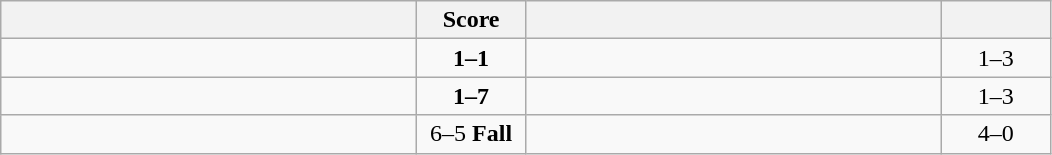<table class="wikitable" style="text-align: center; ">
<tr>
<th align="right" width="270"></th>
<th width="65">Score</th>
<th align="left" width="270"></th>
<th width="65"></th>
</tr>
<tr>
<td align="left"></td>
<td><strong>1–1</strong></td>
<td align="left"><strong></strong></td>
<td>1–3 <strong></strong></td>
</tr>
<tr>
<td align="left"></td>
<td><strong>1–7</strong></td>
<td align="left"><strong></strong></td>
<td>1–3 <strong></strong></td>
</tr>
<tr>
<td align="left"><strong></strong></td>
<td>6–5 <strong>Fall</strong></td>
<td align="left"></td>
<td>4–0 <strong></strong></td>
</tr>
</table>
